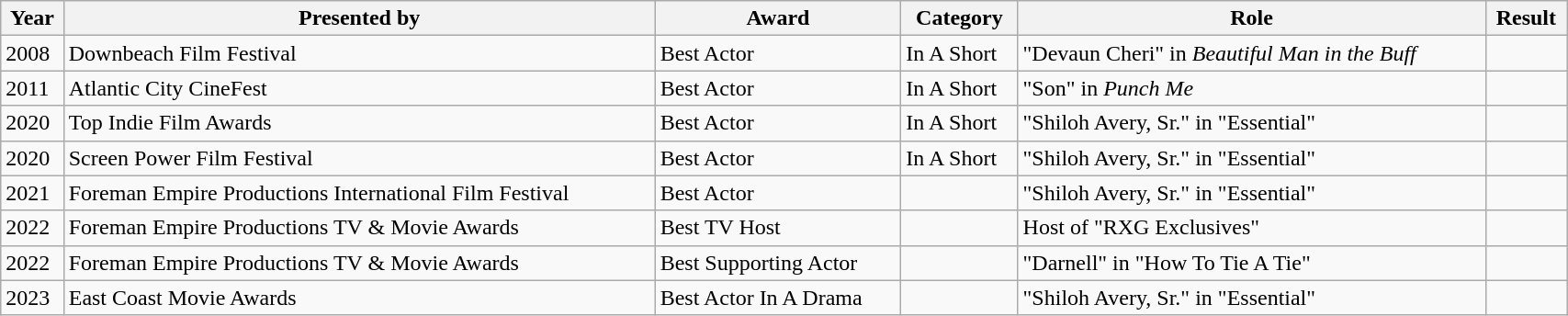<table class="wikitable sortable" width="90%">
<tr>
<th>Year</th>
<th>Presented by</th>
<th>Award</th>
<th>Category</th>
<th>Role</th>
<th>Result</th>
</tr>
<tr>
<td>2008</td>
<td>Downbeach Film Festival</td>
<td>Best Actor</td>
<td>In A Short</td>
<td>"Devaun Cheri" in <em>Beautiful Man in the Buff</em></td>
<td></td>
</tr>
<tr>
<td>2011</td>
<td>Atlantic City CineFest</td>
<td>Best Actor</td>
<td>In A Short</td>
<td>"Son" in <em>Punch Me</em></td>
<td></td>
</tr>
<tr>
<td>2020</td>
<td>Top Indie Film Awards</td>
<td>Best Actor</td>
<td>In A Short</td>
<td>"Shiloh Avery, Sr." in "Essential"</td>
<td></td>
</tr>
<tr>
<td>2020</td>
<td>Screen Power Film Festival</td>
<td>Best Actor</td>
<td>In A Short</td>
<td>"Shiloh Avery, Sr." in "Essential"</td>
<td></td>
</tr>
<tr>
<td>2021</td>
<td>Foreman Empire Productions International Film Festival</td>
<td>Best Actor</td>
<td></td>
<td>"Shiloh Avery, Sr." in "Essential"</td>
<td></td>
</tr>
<tr>
<td>2022</td>
<td>Foreman Empire Productions TV & Movie Awards</td>
<td>Best TV Host</td>
<td></td>
<td>Host of "RXG Exclusives"</td>
<td></td>
</tr>
<tr>
<td>2022</td>
<td>Foreman Empire Productions TV & Movie Awards</td>
<td>Best Supporting Actor</td>
<td></td>
<td>"Darnell" in "How To Tie A Tie"</td>
<td></td>
</tr>
<tr>
<td>2023</td>
<td>East Coast Movie Awards</td>
<td>Best Actor In A Drama</td>
<td></td>
<td>"Shiloh Avery, Sr." in "Essential"</td>
<td></td>
</tr>
</table>
